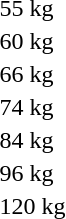<table>
<tr>
<td>55 kg</td>
<td></td>
<td></td>
<td></td>
</tr>
<tr>
<td>60 kg</td>
<td></td>
<td></td>
<td></td>
</tr>
<tr>
<td>66 kg</td>
<td></td>
<td></td>
<td></td>
</tr>
<tr>
<td>74 kg</td>
<td></td>
<td></td>
<td></td>
</tr>
<tr>
<td>84 kg</td>
<td></td>
<td></td>
<td></td>
</tr>
<tr>
<td>96 kg</td>
<td></td>
<td></td>
<td></td>
</tr>
<tr>
<td>120 kg</td>
<td></td>
<td></td>
<td></td>
</tr>
</table>
